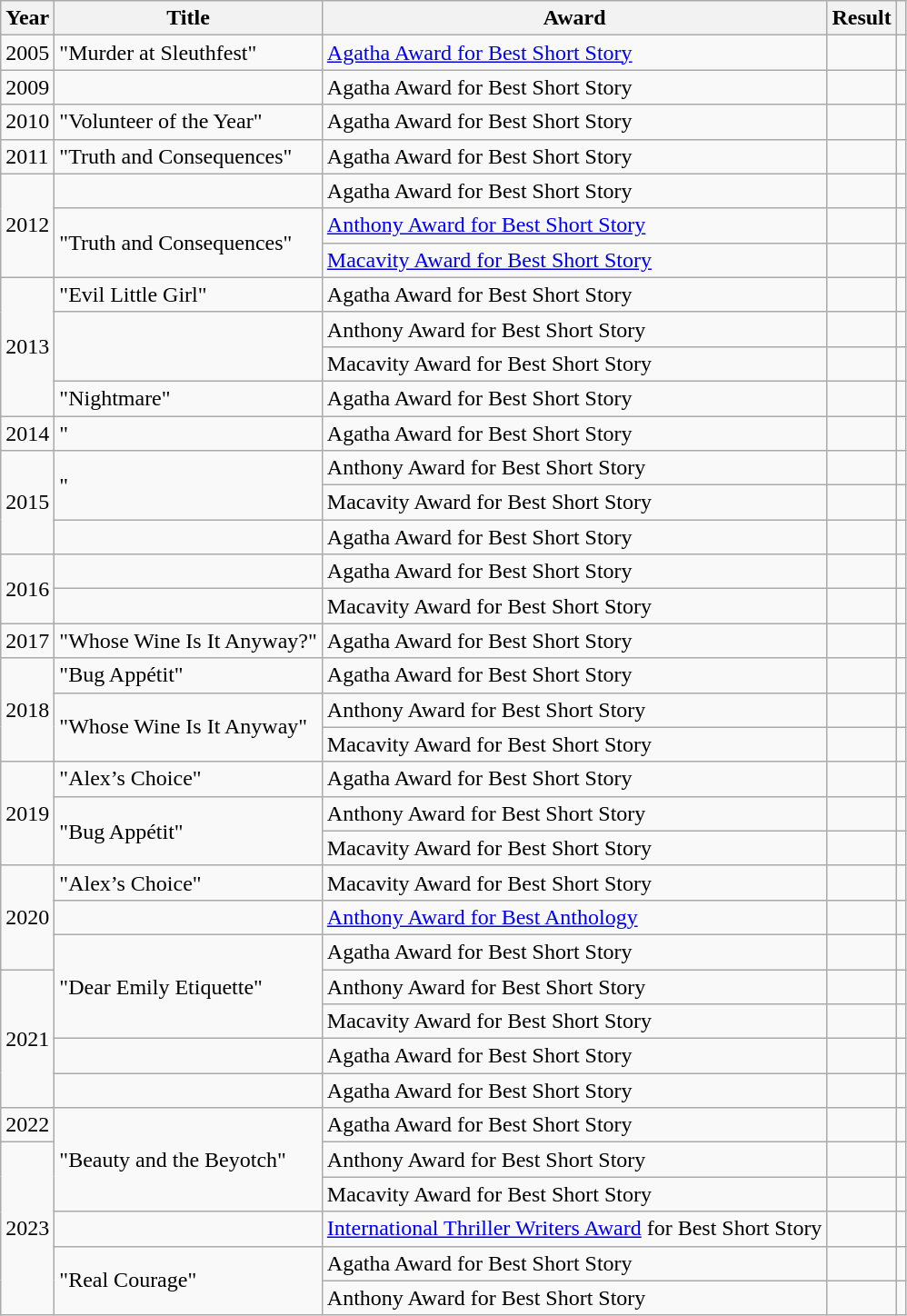<table class="wikitable">
<tr>
<th>Year</th>
<th>Title</th>
<th>Award</th>
<th>Result</th>
<th></th>
</tr>
<tr>
<td>2005</td>
<td>"Murder at Sleuthfest"</td>
<td><a href='#'>Agatha Award for Best Short Story</a></td>
<td></td>
<td></td>
</tr>
<tr>
<td>2009</td>
<td></td>
<td>Agatha Award for Best Short Story</td>
<td></td>
<td></td>
</tr>
<tr>
<td>2010</td>
<td>"Volunteer of the Year"</td>
<td>Agatha Award for Best Short Story</td>
<td></td>
<td></td>
</tr>
<tr>
<td>2011</td>
<td>"Truth and Consequences"</td>
<td>Agatha Award for Best Short Story</td>
<td></td>
<td></td>
</tr>
<tr>
<td rowspan="3">2012</td>
<td></td>
<td>Agatha Award for Best Short Story</td>
<td></td>
<td></td>
</tr>
<tr>
<td rowspan="2">"Truth and Consequences"</td>
<td><a href='#'>Anthony Award for Best Short Story</a></td>
<td></td>
<td></td>
</tr>
<tr>
<td><a href='#'>Macavity Award for Best Short Story</a></td>
<td></td>
<td></td>
</tr>
<tr>
<td rowspan="4">2013</td>
<td>"Evil Little Girl"</td>
<td>Agatha Award for Best Short Story</td>
<td></td>
<td></td>
</tr>
<tr>
<td rowspan="2"></td>
<td>Anthony Award for Best Short Story</td>
<td></td>
<td></td>
</tr>
<tr>
<td>Macavity Award for Best Short Story</td>
<td></td>
<td></td>
</tr>
<tr>
<td>"Nightmare"</td>
<td>Agatha Award for Best Short Story</td>
<td></td>
<td></td>
</tr>
<tr>
<td>2014</td>
<td>"</td>
<td>Agatha Award for Best Short Story</td>
<td></td>
<td></td>
</tr>
<tr>
<td rowspan="3">2015</td>
<td rowspan="2">"</td>
<td>Anthony Award for Best Short Story</td>
<td></td>
<td></td>
</tr>
<tr>
<td>Macavity Award for Best Short Story</td>
<td></td>
<td></td>
</tr>
<tr>
<td></td>
<td>Agatha Award for Best Short Story</td>
<td></td>
<td></td>
</tr>
<tr>
<td rowspan="2">2016</td>
<td></td>
<td>Agatha Award for Best Short Story</td>
<td></td>
<td></td>
</tr>
<tr>
<td></td>
<td>Macavity Award for Best Short Story</td>
<td></td>
<td></td>
</tr>
<tr>
<td>2017</td>
<td>"Whose Wine Is It Anyway?"</td>
<td>Agatha Award for Best Short Story</td>
<td></td>
<td></td>
</tr>
<tr>
<td rowspan="3">2018</td>
<td>"Bug Appétit"</td>
<td>Agatha Award for Best Short Story</td>
<td></td>
<td></td>
</tr>
<tr>
<td rowspan="2">"Whose Wine Is It Anyway"</td>
<td>Anthony Award for Best Short Story</td>
<td></td>
<td></td>
</tr>
<tr>
<td>Macavity Award for Best Short Story</td>
<td></td>
<td></td>
</tr>
<tr>
<td rowspan="3">2019</td>
<td>"Alex’s Choice"</td>
<td>Agatha Award for Best Short Story</td>
<td></td>
<td></td>
</tr>
<tr>
<td rowspan="2">"Bug Appétit"</td>
<td>Anthony Award for Best Short Story</td>
<td></td>
<td></td>
</tr>
<tr>
<td>Macavity Award for Best Short Story</td>
<td></td>
<td></td>
</tr>
<tr>
<td rowspan="3">2020</td>
<td>"Alex’s Choice"</td>
<td>Macavity Award for Best Short Story</td>
<td></td>
<td></td>
</tr>
<tr>
<td></td>
<td><a href='#'>Anthony Award for Best Anthology</a></td>
<td></td>
<td></td>
</tr>
<tr>
<td rowspan="3">"Dear Emily Etiquette"</td>
<td>Agatha Award for Best Short Story</td>
<td></td>
<td></td>
</tr>
<tr>
<td rowspan="4">2021</td>
<td>Anthony Award for Best Short Story</td>
<td></td>
<td></td>
</tr>
<tr>
<td>Macavity Award for Best Short Story</td>
<td></td>
<td></td>
</tr>
<tr>
<td></td>
<td>Agatha Award for Best Short Story</td>
<td></td>
<td></td>
</tr>
<tr>
<td></td>
<td>Agatha Award for Best Short Story</td>
<td></td>
<td></td>
</tr>
<tr>
<td>2022</td>
<td rowspan="3">"Beauty and the Beyotch"</td>
<td>Agatha Award for Best Short Story</td>
<td></td>
<td></td>
</tr>
<tr>
<td rowspan="5">2023</td>
<td>Anthony Award for Best Short Story</td>
<td></td>
<td></td>
</tr>
<tr>
<td>Macavity Award for Best Short Story</td>
<td></td>
<td></td>
</tr>
<tr>
<td></td>
<td><a href='#'>International Thriller Writers Award</a> for Best Short Story</td>
<td></td>
<td></td>
</tr>
<tr>
<td rowspan="2">"Real Courage"</td>
<td>Agatha Award for Best Short Story</td>
<td></td>
<td></td>
</tr>
<tr>
<td>Anthony Award for Best Short Story</td>
<td></td>
<td></td>
</tr>
</table>
